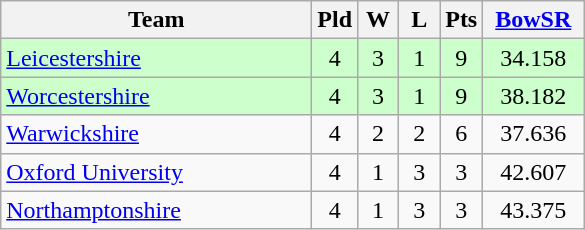<table class="wikitable" style="text-align: center;">
<tr>
<th width=200>Team</th>
<th width=20>Pld</th>
<th width=20>W</th>
<th width=20>L</th>
<th width=20>Pts</th>
<th width=60><a href='#'>BowSR</a></th>
</tr>
<tr bgcolor="#ccffcc">
<td align=left><a href='#'>Leicestershire</a></td>
<td>4</td>
<td>3</td>
<td>1</td>
<td>9</td>
<td>34.158</td>
</tr>
<tr bgcolor="#ccffcc">
<td align=left><a href='#'>Worcestershire</a></td>
<td>4</td>
<td>3</td>
<td>1</td>
<td>9</td>
<td>38.182</td>
</tr>
<tr>
<td align=left><a href='#'>Warwickshire</a></td>
<td>4</td>
<td>2</td>
<td>2</td>
<td>6</td>
<td>37.636</td>
</tr>
<tr>
<td align=left><a href='#'>Oxford University</a></td>
<td>4</td>
<td>1</td>
<td>3</td>
<td>3</td>
<td>42.607</td>
</tr>
<tr>
<td align=left><a href='#'>Northamptonshire</a></td>
<td>4</td>
<td>1</td>
<td>3</td>
<td>3</td>
<td>43.375</td>
</tr>
</table>
